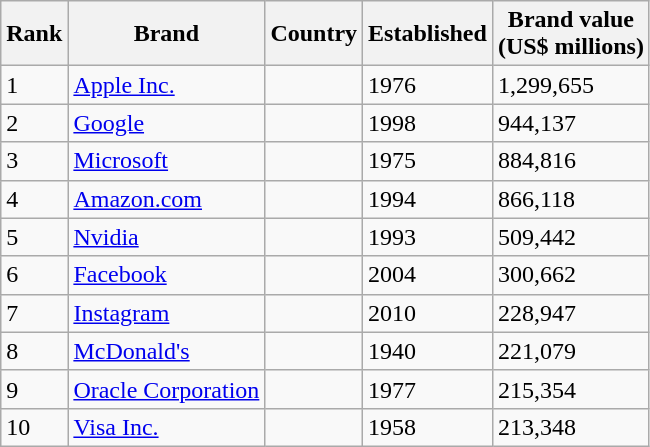<table class="wikitable sortable">
<tr>
<th>Rank</th>
<th>Brand</th>
<th>Country</th>
<th>Established</th>
<th>Brand value<br>(US$ millions)</th>
</tr>
<tr>
<td>1</td>
<td><a href='#'>Apple Inc.</a></td>
<td></td>
<td>1976</td>
<td>1,299,655</td>
</tr>
<tr>
<td>2</td>
<td><a href='#'>Google</a></td>
<td></td>
<td>1998</td>
<td>944,137</td>
</tr>
<tr>
<td>3</td>
<td><a href='#'>Microsoft</a></td>
<td></td>
<td>1975</td>
<td>884,816</td>
</tr>
<tr>
<td>4</td>
<td><a href='#'>Amazon.com</a></td>
<td></td>
<td>1994</td>
<td>866,118</td>
</tr>
<tr>
<td>5</td>
<td><a href='#'>Nvidia</a></td>
<td></td>
<td>1993</td>
<td>509,442</td>
</tr>
<tr>
<td>6</td>
<td><a href='#'>Facebook</a></td>
<td></td>
<td>2004</td>
<td>300,662</td>
</tr>
<tr>
<td>7</td>
<td><a href='#'>Instagram</a></td>
<td></td>
<td>2010</td>
<td>228,947</td>
</tr>
<tr>
<td>8</td>
<td><a href='#'>McDonald's</a></td>
<td></td>
<td>1940</td>
<td>221,079</td>
</tr>
<tr>
<td>9</td>
<td><a href='#'>Oracle Corporation</a></td>
<td></td>
<td>1977</td>
<td>215,354</td>
</tr>
<tr>
<td>10</td>
<td><a href='#'>Visa Inc.</a></td>
<td></td>
<td>1958</td>
<td>213,348</td>
</tr>
</table>
